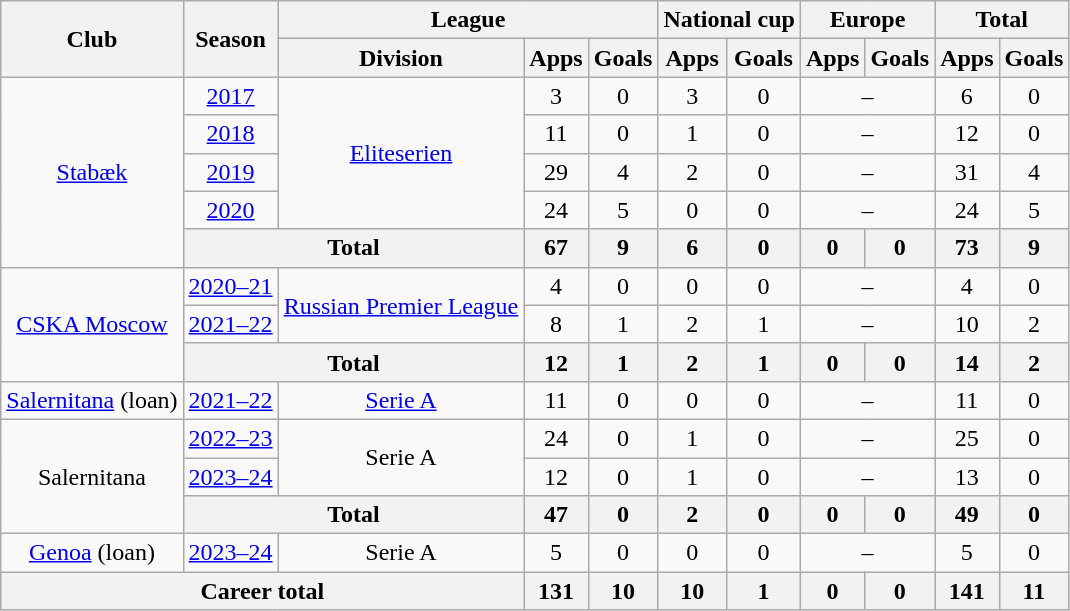<table class="wikitable" style="text-align: center;">
<tr>
<th rowspan="2">Club</th>
<th rowspan="2">Season</th>
<th colspan="3">League</th>
<th colspan="2">National cup</th>
<th colspan="2">Europe</th>
<th colspan="2">Total</th>
</tr>
<tr>
<th>Division</th>
<th>Apps</th>
<th>Goals</th>
<th>Apps</th>
<th>Goals</th>
<th>Apps</th>
<th>Goals</th>
<th>Apps</th>
<th>Goals</th>
</tr>
<tr>
<td rowspan="5"><a href='#'>Stabæk</a></td>
<td><a href='#'>2017</a></td>
<td rowspan="4"><a href='#'>Eliteserien</a></td>
<td>3</td>
<td>0</td>
<td>3</td>
<td>0</td>
<td colspan="2">–</td>
<td>6</td>
<td>0</td>
</tr>
<tr>
<td><a href='#'>2018</a></td>
<td>11</td>
<td>0</td>
<td>1</td>
<td>0</td>
<td colspan="2">–</td>
<td>12</td>
<td>0</td>
</tr>
<tr>
<td><a href='#'>2019</a></td>
<td>29</td>
<td>4</td>
<td>2</td>
<td>0</td>
<td colspan="2">–</td>
<td>31</td>
<td>4</td>
</tr>
<tr>
<td><a href='#'>2020</a></td>
<td>24</td>
<td>5</td>
<td>0</td>
<td>0</td>
<td colspan="2">–</td>
<td>24</td>
<td>5</td>
</tr>
<tr>
<th colspan="2">Total</th>
<th>67</th>
<th>9</th>
<th>6</th>
<th>0</th>
<th>0</th>
<th>0</th>
<th>73</th>
<th>9</th>
</tr>
<tr>
<td rowspan="3"><a href='#'>CSKA Moscow</a></td>
<td><a href='#'>2020–21</a></td>
<td rowspan="2"><a href='#'>Russian Premier League</a></td>
<td>4</td>
<td>0</td>
<td>0</td>
<td>0</td>
<td colspan="2">–</td>
<td>4</td>
<td>0</td>
</tr>
<tr>
<td><a href='#'>2021–22</a></td>
<td>8</td>
<td>1</td>
<td>2</td>
<td>1</td>
<td colspan="2">–</td>
<td>10</td>
<td>2</td>
</tr>
<tr>
<th colspan="2">Total</th>
<th>12</th>
<th>1</th>
<th>2</th>
<th>1</th>
<th>0</th>
<th>0</th>
<th>14</th>
<th>2</th>
</tr>
<tr>
<td><a href='#'>Salernitana</a> (loan)</td>
<td><a href='#'>2021–22</a></td>
<td><a href='#'>Serie A</a></td>
<td>11</td>
<td>0</td>
<td>0</td>
<td>0</td>
<td colspan="2">–</td>
<td>11</td>
<td>0</td>
</tr>
<tr>
<td rowspan="3">Salernitana</td>
<td><a href='#'>2022–23</a></td>
<td rowspan="2">Serie A</td>
<td>24</td>
<td>0</td>
<td>1</td>
<td>0</td>
<td colspan="2">–</td>
<td>25</td>
<td>0</td>
</tr>
<tr>
<td><a href='#'>2023–24</a></td>
<td>12</td>
<td>0</td>
<td>1</td>
<td>0</td>
<td colspan="2">–</td>
<td>13</td>
<td>0</td>
</tr>
<tr>
<th colspan="2">Total</th>
<th>47</th>
<th>0</th>
<th>2</th>
<th>0</th>
<th>0</th>
<th>0</th>
<th>49</th>
<th>0</th>
</tr>
<tr>
<td><a href='#'>Genoa</a> (loan)</td>
<td><a href='#'>2023–24</a></td>
<td>Serie A</td>
<td>5</td>
<td>0</td>
<td>0</td>
<td>0</td>
<td colspan="2">–</td>
<td>5</td>
<td>0</td>
</tr>
<tr>
<th colspan="3">Career total</th>
<th>131</th>
<th>10</th>
<th>10</th>
<th>1</th>
<th>0</th>
<th>0</th>
<th>141</th>
<th>11</th>
</tr>
</table>
